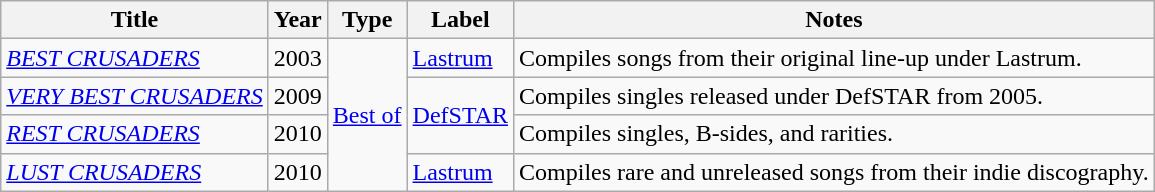<table class="wikitable">
<tr>
<th>Title</th>
<th>Year</th>
<th>Type</th>
<th>Label</th>
<th>Notes</th>
</tr>
<tr>
<td><em><a href='#'>BEST CRUSADERS</a></em></td>
<td>2003</td>
<td rowspan="4"><a href='#'>Best of</a></td>
<td><a href='#'>Lastrum</a></td>
<td>Compiles songs from their original line-up under Lastrum.</td>
</tr>
<tr>
<td><em><a href='#'>VERY BEST CRUSADERS</a></em></td>
<td>2009</td>
<td rowspan="2"><a href='#'>DefSTAR</a></td>
<td>Compiles singles released under DefSTAR from 2005.</td>
</tr>
<tr>
<td><em><a href='#'>REST CRUSADERS</a></em></td>
<td>2010</td>
<td>Compiles singles, B-sides, and rarities.</td>
</tr>
<tr>
<td><em><a href='#'>LUST CRUSADERS</a></em></td>
<td>2010</td>
<td><a href='#'>Lastrum</a></td>
<td>Compiles rare and unreleased songs from their indie discography.</td>
</tr>
</table>
